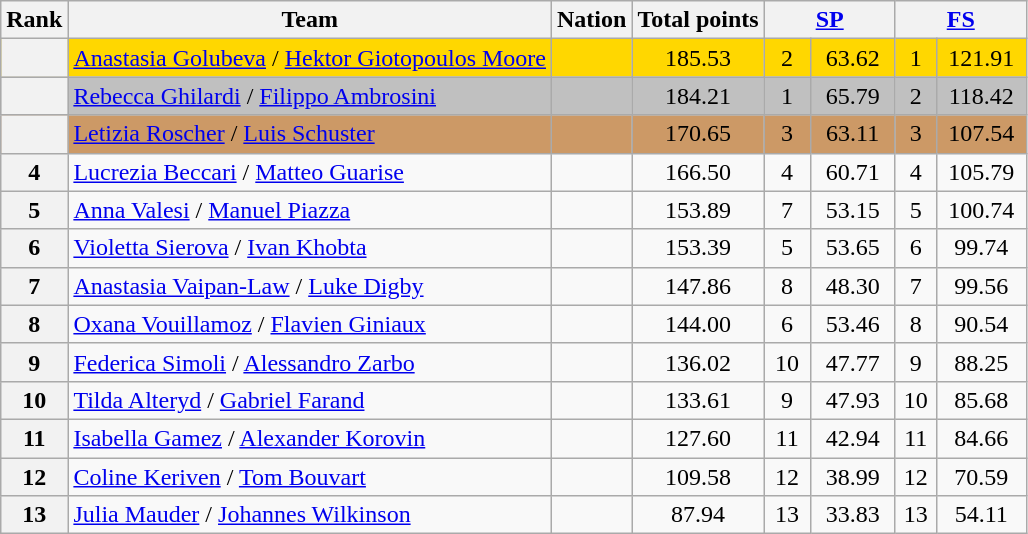<table class="wikitable sortable" style="text-align:left">
<tr>
<th scope="col">Rank</th>
<th scope="col">Team</th>
<th scope="col">Nation</th>
<th scope="col">Total points</th>
<th scope="col" colspan="2" width="80px"><a href='#'>SP</a></th>
<th scope="col" colspan="2" width="80px"><a href='#'>FS</a></th>
</tr>
<tr bgcolor="gold">
<th scope="row"></th>
<td><a href='#'>Anastasia Golubeva</a> / <a href='#'>Hektor Giotopoulos Moore</a></td>
<td></td>
<td align="center">185.53</td>
<td align="center">2</td>
<td align="center">63.62</td>
<td align="center">1</td>
<td align="center">121.91</td>
</tr>
<tr bgcolor="silver">
<th scope="row"></th>
<td><a href='#'>Rebecca Ghilardi</a> / <a href='#'>Filippo Ambrosini</a></td>
<td></td>
<td align="center">184.21</td>
<td align="center">1</td>
<td align="center">65.79</td>
<td align="center">2</td>
<td align="center">118.42</td>
</tr>
<tr bgcolor="cc9966">
<th scope="row"></th>
<td><a href='#'>Letizia Roscher</a> / <a href='#'>Luis Schuster</a></td>
<td></td>
<td align="center">170.65</td>
<td align="center">3</td>
<td align="center">63.11</td>
<td align="center">3</td>
<td align="center">107.54</td>
</tr>
<tr>
<th scope="row">4</th>
<td><a href='#'>Lucrezia Beccari</a> / <a href='#'>Matteo Guarise</a></td>
<td></td>
<td align="center">166.50</td>
<td align="center">4</td>
<td align="center">60.71</td>
<td align="center">4</td>
<td align="center">105.79</td>
</tr>
<tr>
<th scope="row">5</th>
<td><a href='#'>Anna Valesi</a> / <a href='#'>Manuel Piazza</a></td>
<td></td>
<td align="center">153.89</td>
<td align="center">7</td>
<td align="center">53.15</td>
<td align="center">5</td>
<td align="center">100.74</td>
</tr>
<tr>
<th scope="row">6</th>
<td><a href='#'>Violetta Sierova</a> / <a href='#'>Ivan Khobta</a></td>
<td></td>
<td align="center">153.39</td>
<td align="center">5</td>
<td align="center">53.65</td>
<td align="center">6</td>
<td align="center">99.74</td>
</tr>
<tr>
<th scope="row">7</th>
<td><a href='#'>Anastasia Vaipan-Law</a> / <a href='#'>Luke Digby</a></td>
<td></td>
<td align="center">147.86</td>
<td align="center">8</td>
<td align="center">48.30</td>
<td align="center">7</td>
<td align="center">99.56</td>
</tr>
<tr>
<th scope="row">8</th>
<td><a href='#'>Oxana Vouillamoz</a> / <a href='#'>Flavien Giniaux</a></td>
<td></td>
<td align="center">144.00</td>
<td align="center">6</td>
<td align="center">53.46</td>
<td align="center">8</td>
<td align="center">90.54</td>
</tr>
<tr>
<th scope="row">9</th>
<td><a href='#'>Federica Simoli</a> / <a href='#'>Alessandro Zarbo</a></td>
<td></td>
<td align="center">136.02</td>
<td align="center">10</td>
<td align="center">47.77</td>
<td align="center">9</td>
<td align="center">88.25</td>
</tr>
<tr>
<th scope="row">10</th>
<td><a href='#'>Tilda Alteryd</a> / <a href='#'>Gabriel Farand</a></td>
<td></td>
<td align="center">133.61</td>
<td align="center">9</td>
<td align="center">47.93</td>
<td align="center">10</td>
<td align="center">85.68</td>
</tr>
<tr>
<th scope="row">11</th>
<td><a href='#'>Isabella Gamez</a> / <a href='#'>Alexander Korovin</a></td>
<td></td>
<td align="center">127.60</td>
<td align="center">11</td>
<td align="center">42.94</td>
<td align="center">11</td>
<td align="center">84.66</td>
</tr>
<tr>
<th scope="row">12</th>
<td><a href='#'>Coline Keriven</a> / <a href='#'>Tom Bouvart</a></td>
<td></td>
<td align="center">109.58</td>
<td align="center">12</td>
<td align="center">38.99</td>
<td align="center">12</td>
<td align="center">70.59</td>
</tr>
<tr>
<th scope="row">13</th>
<td><a href='#'>Julia Mauder</a> / <a href='#'>Johannes Wilkinson</a></td>
<td></td>
<td align="center">87.94</td>
<td align="center">13</td>
<td align="center">33.83</td>
<td align="center">13</td>
<td align="center">54.11</td>
</tr>
</table>
